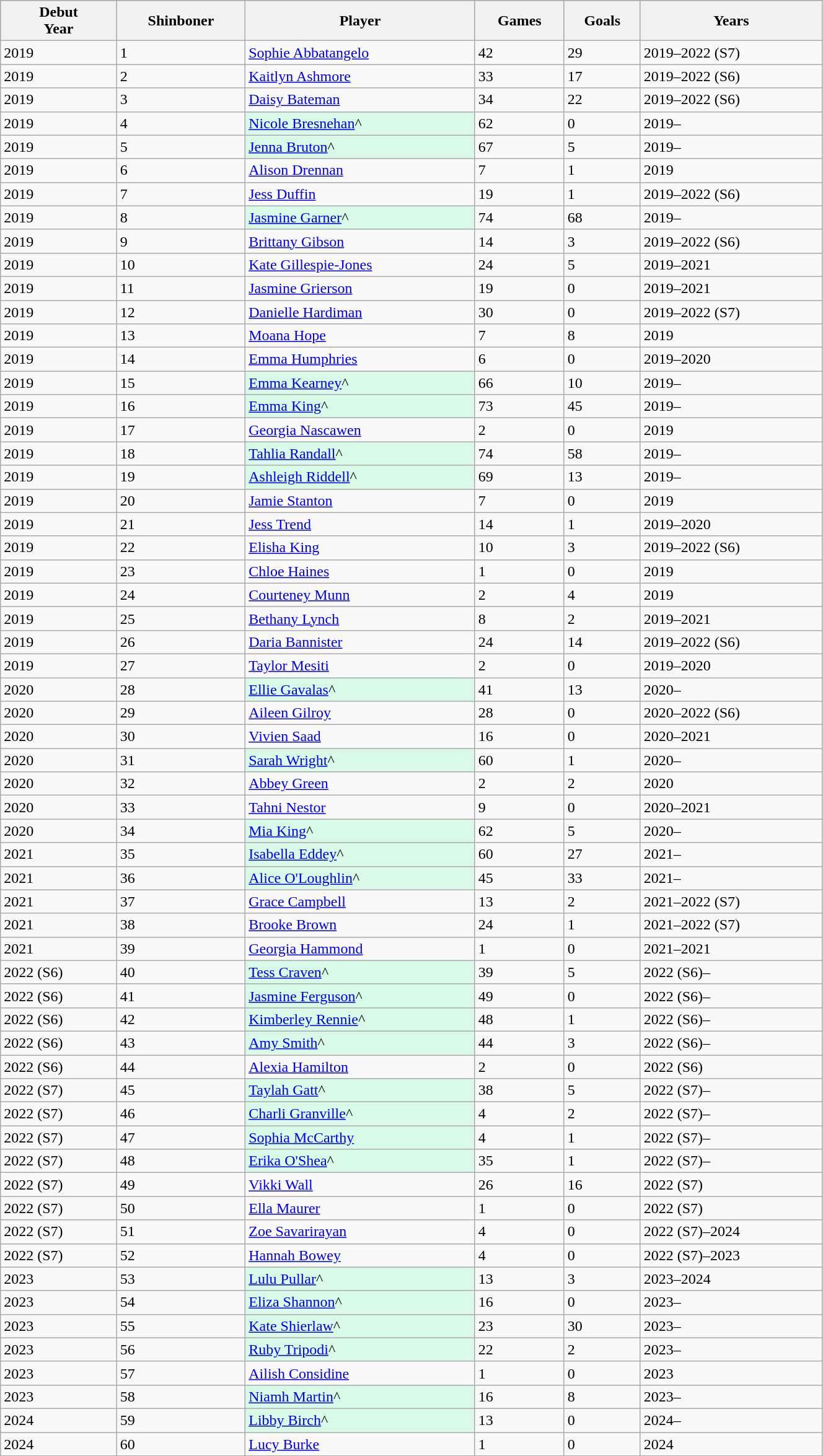<table class="wikitable" style="width:70%;">
<tr style="background:#87cefa;">
<th>Debut<br>Year</th>
<th>Shinboner</th>
<th>Player</th>
<th>Games</th>
<th>Goals</th>
<th>Years</th>
</tr>
<tr>
<td>2019</td>
<td>1</td>
<td><a href='#'>Sophie Abbatangelo</a></td>
<td>42</td>
<td>29</td>
<td>2019–2022 (S7)</td>
</tr>
<tr>
<td>2019</td>
<td>2</td>
<td><a href='#'>Kaitlyn Ashmore</a></td>
<td>33</td>
<td>17</td>
<td>2019–2022 (S6)</td>
</tr>
<tr>
<td>2019</td>
<td>3</td>
<td><a href='#'>Daisy Bateman</a></td>
<td>34</td>
<td>22</td>
<td>2019–2022 (S6)</td>
</tr>
<tr>
<td>2019</td>
<td>4</td>
<td style="background:#d9f9e9"><a href='#'>Nicole Bresnehan</a>^</td>
<td>62</td>
<td>0</td>
<td>2019–</td>
</tr>
<tr>
<td>2019</td>
<td>5</td>
<td style="background:#d9f9e9"><a href='#'>Jenna Bruton</a>^</td>
<td>67</td>
<td>5</td>
<td>2019–</td>
</tr>
<tr>
<td>2019</td>
<td>6</td>
<td><a href='#'>Alison Drennan</a></td>
<td>7</td>
<td>1</td>
<td>2019</td>
</tr>
<tr>
<td>2019</td>
<td>7</td>
<td><a href='#'>Jess Duffin</a></td>
<td>19</td>
<td>1</td>
<td>2019–2022 (S6)</td>
</tr>
<tr>
<td>2019</td>
<td>8</td>
<td style="background:#d9f9e9"><a href='#'>Jasmine Garner</a>^</td>
<td>74</td>
<td>68</td>
<td>2019–</td>
</tr>
<tr>
<td>2019</td>
<td>9</td>
<td><a href='#'>Brittany Gibson</a></td>
<td>14</td>
<td>3</td>
<td>2019–2022 (S6)</td>
</tr>
<tr>
<td>2019</td>
<td>10</td>
<td><a href='#'>Kate Gillespie-Jones</a></td>
<td>24</td>
<td>5</td>
<td>2019–2021</td>
</tr>
<tr>
<td>2019</td>
<td>11</td>
<td><a href='#'>Jasmine Grierson</a></td>
<td>19</td>
<td>0</td>
<td>2019–2021</td>
</tr>
<tr>
<td>2019</td>
<td>12</td>
<td><a href='#'>Danielle Hardiman</a></td>
<td>30</td>
<td>0</td>
<td>2019–2022 (S7)</td>
</tr>
<tr>
<td>2019</td>
<td>13</td>
<td><a href='#'>Moana Hope</a></td>
<td>7</td>
<td>8</td>
<td>2019</td>
</tr>
<tr>
<td>2019</td>
<td>14</td>
<td><a href='#'>Emma Humphries</a></td>
<td>6</td>
<td>0</td>
<td>2019–2020</td>
</tr>
<tr>
<td>2019</td>
<td>15</td>
<td style="background:#d9f9e9"><a href='#'>Emma Kearney</a>^</td>
<td>66</td>
<td>10</td>
<td>2019–</td>
</tr>
<tr>
<td>2019</td>
<td>16</td>
<td style="background:#d9f9e9"><a href='#'>Emma King</a>^</td>
<td>73</td>
<td>45</td>
<td>2019–</td>
</tr>
<tr>
<td>2019</td>
<td>17</td>
<td><a href='#'>Georgia Nascawen</a></td>
<td>2</td>
<td>0</td>
<td>2019</td>
</tr>
<tr>
<td>2019</td>
<td>18</td>
<td style="background:#d9f9e9"><a href='#'>Tahlia Randall</a>^</td>
<td>74</td>
<td>58</td>
<td>2019–</td>
</tr>
<tr>
<td>2019</td>
<td>19</td>
<td style="background:#d9f9e9"><a href='#'>Ashleigh Riddell</a>^</td>
<td>69</td>
<td>13</td>
<td>2019–</td>
</tr>
<tr>
<td>2019</td>
<td>20</td>
<td><a href='#'>Jamie Stanton</a></td>
<td>7</td>
<td>0</td>
<td>2019</td>
</tr>
<tr>
<td>2019</td>
<td>21</td>
<td><a href='#'>Jess Trend</a></td>
<td>14</td>
<td>1</td>
<td>2019–2020</td>
</tr>
<tr>
<td>2019</td>
<td>22</td>
<td><a href='#'>Elisha King</a></td>
<td>10</td>
<td>3</td>
<td>2019–2022 (S6)</td>
</tr>
<tr>
<td>2019</td>
<td>23</td>
<td><a href='#'>Chloe Haines</a></td>
<td>1</td>
<td>0</td>
<td>2019</td>
</tr>
<tr>
<td>2019</td>
<td>24</td>
<td><a href='#'>Courteney Munn</a></td>
<td>2</td>
<td>4</td>
<td>2019</td>
</tr>
<tr>
<td>2019</td>
<td>25</td>
<td><a href='#'>Bethany Lynch</a></td>
<td>8</td>
<td>2</td>
<td>2019–2021</td>
</tr>
<tr>
<td>2019</td>
<td>26</td>
<td><a href='#'>Daria Bannister</a></td>
<td>24</td>
<td>14</td>
<td>2019–2022 (S6)</td>
</tr>
<tr>
<td>2019</td>
<td>27</td>
<td><a href='#'>Taylor Mesiti</a></td>
<td>2</td>
<td>0</td>
<td>2019–2020</td>
</tr>
<tr>
<td>2020</td>
<td>28</td>
<td style="background:#d9f9e9"><a href='#'>Ellie Gavalas</a>^</td>
<td>41</td>
<td>13</td>
<td>2020–</td>
</tr>
<tr>
<td>2020</td>
<td>29</td>
<td><a href='#'>Aileen Gilroy</a></td>
<td>28</td>
<td>0</td>
<td>2020–2022 (S6)</td>
</tr>
<tr>
<td>2020</td>
<td>30</td>
<td><a href='#'>Vivien Saad</a></td>
<td>16</td>
<td>0</td>
<td>2020–2021</td>
</tr>
<tr>
<td>2020</td>
<td>31</td>
<td style="background:#d9f9e9"><a href='#'>Sarah Wright</a>^</td>
<td>60</td>
<td>1</td>
<td>2020–</td>
</tr>
<tr>
<td>2020</td>
<td>32</td>
<td><a href='#'>Abbey Green</a></td>
<td>2</td>
<td>2</td>
<td>2020</td>
</tr>
<tr>
<td>2020</td>
<td>33</td>
<td><a href='#'>Tahni Nestor</a></td>
<td>9</td>
<td>0</td>
<td>2020–2021</td>
</tr>
<tr>
<td>2020</td>
<td>34</td>
<td style="background:#d9f9e9"><a href='#'>Mia King</a>^</td>
<td>62</td>
<td>5</td>
<td>2020–</td>
</tr>
<tr>
<td>2021</td>
<td>35</td>
<td style="background:#d9f9e9"><a href='#'>Isabella Eddey</a>^</td>
<td>60</td>
<td>27</td>
<td>2021–</td>
</tr>
<tr>
<td>2021</td>
<td>36</td>
<td style="background:#d9f9e9"><a href='#'>Alice O'Loughlin</a>^</td>
<td>45</td>
<td>33</td>
<td>2021–</td>
</tr>
<tr>
<td>2021</td>
<td>37</td>
<td><a href='#'>Grace Campbell</a></td>
<td>13</td>
<td>2</td>
<td>2021–2022 (S7)</td>
</tr>
<tr>
<td>2021</td>
<td>38</td>
<td><a href='#'>Brooke Brown</a></td>
<td>24</td>
<td>1</td>
<td>2021–2022 (S7)</td>
</tr>
<tr>
<td>2021</td>
<td>39</td>
<td><a href='#'>Georgia Hammond</a></td>
<td>1</td>
<td>0</td>
<td>2021–2021</td>
</tr>
<tr>
<td>2022 (S6)</td>
<td>40</td>
<td style="background:#d9f9e9"><a href='#'>Tess Craven</a>^</td>
<td>39</td>
<td>5</td>
<td>2022 (S6)–</td>
</tr>
<tr>
<td>2022 (S6)</td>
<td>41</td>
<td style="background:#d9f9e9"><a href='#'>Jasmine Ferguson</a>^</td>
<td>49</td>
<td>0</td>
<td>2022 (S6)–</td>
</tr>
<tr>
<td>2022 (S6)</td>
<td>42</td>
<td style="background:#d9f9e9"><a href='#'>Kimberley Rennie</a>^</td>
<td>48</td>
<td>1</td>
<td>2022 (S6)–</td>
</tr>
<tr>
<td>2022 (S6)</td>
<td>43</td>
<td style="background:#d9f9e9"><a href='#'>Amy Smith</a>^</td>
<td>44</td>
<td>3</td>
<td>2022 (S6)–</td>
</tr>
<tr>
<td>2022 (S6)</td>
<td>44</td>
<td><a href='#'>Alexia Hamilton</a></td>
<td>2</td>
<td>0</td>
<td>2022 (S6)</td>
</tr>
<tr>
<td>2022 (S7)</td>
<td>45</td>
<td style="background:#d9f9e9"><a href='#'>Taylah Gatt</a>^</td>
<td>38</td>
<td>5</td>
<td>2022 (S7)–</td>
</tr>
<tr>
<td>2022 (S7)</td>
<td>46</td>
<td style="background:#d9f9e9"><a href='#'>Charli Granville</a>^</td>
<td>4</td>
<td>2</td>
<td>2022 (S7)–</td>
</tr>
<tr>
<td>2022 (S7)</td>
<td>47</td>
<td style="background:#d9f9e9"><a href='#'>Sophia McCarthy</a></td>
<td>4</td>
<td>1</td>
<td>2022 (S7)–</td>
</tr>
<tr>
<td>2022 (S7)</td>
<td>48</td>
<td style="background:#d9f9e9"><a href='#'>Erika O'Shea</a>^</td>
<td>35</td>
<td>1</td>
<td>2022 (S7)–</td>
</tr>
<tr>
<td>2022 (S7)</td>
<td>49</td>
<td><a href='#'>Vikki Wall</a></td>
<td>26</td>
<td>16</td>
<td>2022 (S7)</td>
</tr>
<tr>
<td>2022 (S7)</td>
<td>50</td>
<td><a href='#'>Ella Maurer</a></td>
<td>1</td>
<td>0</td>
<td>2022 (S7)</td>
</tr>
<tr>
<td>2022 (S7)</td>
<td>51</td>
<td><a href='#'>Zoe Savarirayan</a></td>
<td>4</td>
<td>0</td>
<td>2022 (S7)–2024</td>
</tr>
<tr>
<td>2022 (S7)</td>
<td>52</td>
<td><a href='#'>Hannah Bowey</a></td>
<td>4</td>
<td>0</td>
<td>2022 (S7)–2023</td>
</tr>
<tr>
<td>2023</td>
<td>53</td>
<td style="background:#d9f9e9"><a href='#'>Lulu Pullar</a>^</td>
<td>13</td>
<td>3</td>
<td>2023–2024</td>
</tr>
<tr>
<td>2023</td>
<td>54</td>
<td style="background:#d9f9e9"><a href='#'>Eliza Shannon</a>^</td>
<td>16</td>
<td>0</td>
<td>2023–</td>
</tr>
<tr>
<td>2023</td>
<td>55</td>
<td style="background:#d9f9e9"><a href='#'>Kate Shierlaw</a>^</td>
<td>23</td>
<td>30</td>
<td>2023–</td>
</tr>
<tr>
<td>2023</td>
<td>56</td>
<td style="background:#d9f9e9"><a href='#'>Ruby Tripodi</a>^</td>
<td>22</td>
<td>2</td>
<td>2023–</td>
</tr>
<tr>
<td>2023</td>
<td>57</td>
<td><a href='#'>Ailish Considine</a></td>
<td>1</td>
<td>0</td>
<td>2023</td>
</tr>
<tr>
<td>2023</td>
<td>58</td>
<td style="background:#d9f9e9"><a href='#'>Niamh Martin</a>^</td>
<td>16</td>
<td>8</td>
<td>2023–</td>
</tr>
<tr>
<td>2024</td>
<td>59</td>
<td style="background:#d9f9e9"><a href='#'>Libby Birch</a>^</td>
<td>13</td>
<td>0</td>
<td>2024–</td>
</tr>
<tr>
<td>2024</td>
<td>60</td>
<td><a href='#'>Lucy Burke</a></td>
<td>1</td>
<td>0</td>
<td>2024</td>
</tr>
</table>
